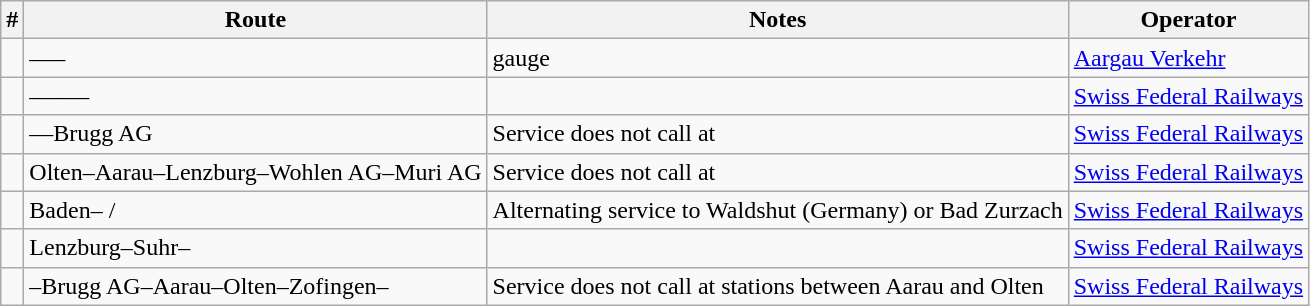<table class="wikitable">
<tr>
<th>#</th>
<th>Route</th>
<th>Notes</th>
<th>Operator</th>
</tr>
<tr>
<td></td>
<td>–––</td>
<td> gauge</td>
<td><a href='#'>Aargau Verkehr</a></td>
</tr>
<tr>
<td></td>
<td>–––––</td>
<td></td>
<td><a href='#'>Swiss Federal Railways</a></td>
</tr>
<tr>
<td></td>
<td>––Brugg AG</td>
<td>Service does not call at </td>
<td><a href='#'>Swiss Federal Railways</a></td>
</tr>
<tr>
<td></td>
<td>Olten–Aarau–Lenzburg–Wohlen AG–Muri AG</td>
<td>Service does not call at </td>
<td><a href='#'>Swiss Federal Railways</a></td>
</tr>
<tr>
<td></td>
<td>Baden– / </td>
<td>Alternating service to Waldshut (Germany) or Bad Zurzach</td>
<td><a href='#'>Swiss Federal Railways</a></td>
</tr>
<tr>
<td></td>
<td>Lenzburg–Suhr–</td>
<td></td>
<td><a href='#'>Swiss Federal Railways</a></td>
</tr>
<tr>
<td></td>
<td>–Brugg AG–Aarau–Olten–Zofingen–</td>
<td>Service does not call at stations between Aarau and Olten</td>
<td><a href='#'>Swiss Federal Railways</a></td>
</tr>
</table>
